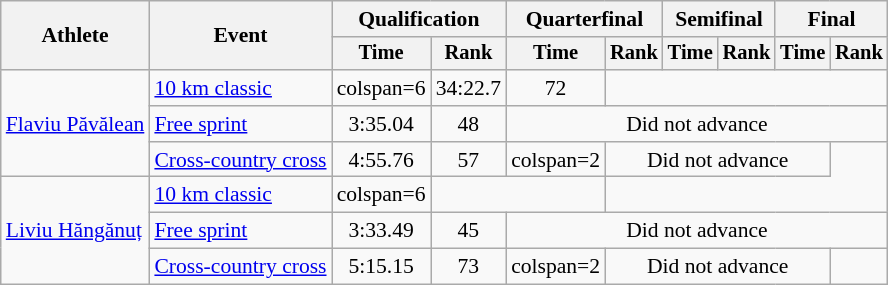<table class="wikitable" style="font-size:90%">
<tr>
<th rowspan="2">Athlete</th>
<th rowspan="2">Event</th>
<th colspan="2">Qualification</th>
<th colspan="2">Quarterfinal</th>
<th colspan="2">Semifinal</th>
<th colspan="2">Final</th>
</tr>
<tr style="font-size:95%">
<th>Time</th>
<th>Rank</th>
<th>Time</th>
<th>Rank</th>
<th>Time</th>
<th>Rank</th>
<th>Time</th>
<th>Rank</th>
</tr>
<tr align=center>
<td align=left rowspan=3><a href='#'>Flaviu Păvălean</a></td>
<td align=left><a href='#'>10 km classic</a></td>
<td>colspan=6 </td>
<td>34:22.7</td>
<td>72</td>
</tr>
<tr align=center>
<td align=left><a href='#'>Free sprint</a></td>
<td>3:35.04</td>
<td>48</td>
<td colspan=6>Did not advance</td>
</tr>
<tr align=center>
<td align=left><a href='#'>Cross-country cross</a></td>
<td>4:55.76</td>
<td>57</td>
<td>colspan=2 </td>
<td colspan=4>Did not advance</td>
</tr>
<tr align=center>
<td align=left rowspan=3><a href='#'>Liviu Hăngănuț</a></td>
<td align=left><a href='#'>10 km classic</a></td>
<td>colspan=6 </td>
<td colspan=2></td>
</tr>
<tr align=center>
<td align=left><a href='#'>Free sprint</a></td>
<td>3:33.49</td>
<td>45</td>
<td colspan=6>Did not advance</td>
</tr>
<tr align=center>
<td align=left><a href='#'>Cross-country cross</a></td>
<td>5:15.15</td>
<td>73</td>
<td>colspan=2 </td>
<td colspan=4>Did not advance</td>
</tr>
</table>
